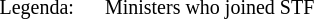<table>
<tr>
<td><small>Legenda:</small></td>
<td><small>     Ministers who joined STF</small></td>
</tr>
</table>
